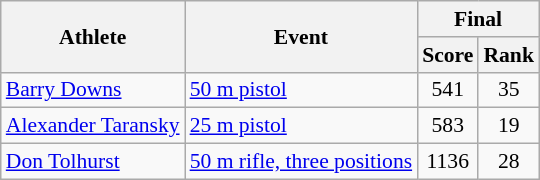<table class="wikitable" style="font-size:90%">
<tr>
<th rowspan="2">Athlete</th>
<th rowspan="2">Event</th>
<th colspan="2">Final</th>
</tr>
<tr>
<th>Score</th>
<th>Rank</th>
</tr>
<tr>
<td><a href='#'>Barry Downs</a></td>
<td rowspan=1><a href='#'>50 m pistol</a></td>
<td align="center">541</td>
<td align="center">35</td>
</tr>
<tr>
<td><a href='#'>Alexander Taransky</a></td>
<td rowspan=1><a href='#'>25 m pistol</a></td>
<td align="center">583</td>
<td align="center">19</td>
</tr>
<tr>
<td><a href='#'>Don Tolhurst</a></td>
<td rowspan=1><a href='#'>50 m rifle, three positions</a></td>
<td align="center">1136</td>
<td align="center">28</td>
</tr>
</table>
